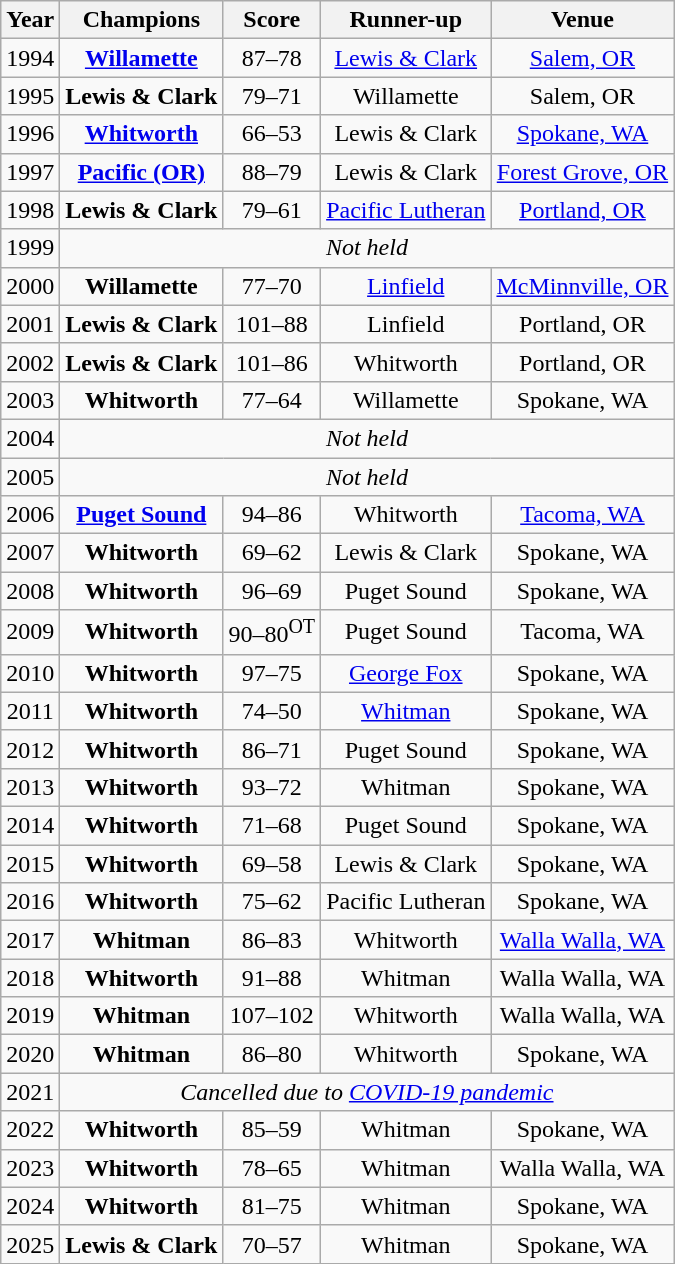<table class="wikitable sortable">
<tr>
<th>Year</th>
<th>Champions</th>
<th>Score</th>
<th>Runner-up</th>
<th>Venue</th>
</tr>
<tr align=center>
<td>1994</td>
<td><strong><a href='#'>Willamette</a></strong></td>
<td>87–78</td>
<td><a href='#'>Lewis & Clark</a></td>
<td><a href='#'>Salem, OR</a></td>
</tr>
<tr align=center>
<td>1995</td>
<td><strong>Lewis & Clark</strong></td>
<td>79–71</td>
<td>Willamette</td>
<td>Salem, OR</td>
</tr>
<tr align=center>
<td>1996</td>
<td><strong><a href='#'>Whitworth</a></strong></td>
<td>66–53</td>
<td>Lewis & Clark</td>
<td><a href='#'>Spokane, WA</a></td>
</tr>
<tr align=center>
<td>1997</td>
<td><strong><a href='#'>Pacific (OR)</a></strong></td>
<td>88–79</td>
<td>Lewis & Clark</td>
<td><a href='#'>Forest Grove, OR</a></td>
</tr>
<tr align=center>
<td>1998</td>
<td><strong>Lewis & Clark</strong></td>
<td>79–61</td>
<td><a href='#'>Pacific Lutheran</a></td>
<td><a href='#'>Portland, OR</a></td>
</tr>
<tr align=center>
<td>1999</td>
<td colspan="4"><em>Not held</em></td>
</tr>
<tr align=center>
<td>2000</td>
<td><strong>Willamette</strong></td>
<td>77–70</td>
<td><a href='#'>Linfield</a></td>
<td><a href='#'>McMinnville, OR</a></td>
</tr>
<tr align=center>
<td>2001</td>
<td><strong>Lewis & Clark</strong></td>
<td>101–88</td>
<td>Linfield</td>
<td>Portland, OR</td>
</tr>
<tr align=center>
<td>2002</td>
<td><strong>Lewis & Clark</strong></td>
<td>101–86</td>
<td>Whitworth</td>
<td>Portland, OR</td>
</tr>
<tr align=center>
<td>2003</td>
<td><strong>Whitworth</strong></td>
<td>77–64</td>
<td>Willamette</td>
<td>Spokane, WA</td>
</tr>
<tr align=center>
<td>2004</td>
<td colspan="4"><em>Not held</em></td>
</tr>
<tr align=center>
<td>2005</td>
<td colspan="4"><em>Not held</em></td>
</tr>
<tr align=center>
<td>2006</td>
<td><strong><a href='#'>Puget Sound</a></strong></td>
<td>94–86</td>
<td>Whitworth</td>
<td><a href='#'>Tacoma, WA</a></td>
</tr>
<tr align=center>
<td>2007</td>
<td><strong>Whitworth</strong></td>
<td>69–62</td>
<td>Lewis & Clark</td>
<td>Spokane, WA</td>
</tr>
<tr align=center>
<td>2008</td>
<td><strong>Whitworth</strong></td>
<td>96–69</td>
<td>Puget Sound</td>
<td>Spokane, WA</td>
</tr>
<tr align=center>
<td>2009</td>
<td><strong>Whitworth</strong></td>
<td>90–80<sup>OT</sup></td>
<td>Puget Sound</td>
<td>Tacoma, WA</td>
</tr>
<tr align=center>
<td>2010</td>
<td><strong>Whitworth</strong></td>
<td>97–75</td>
<td><a href='#'>George Fox</a></td>
<td>Spokane, WA</td>
</tr>
<tr align=center>
<td>2011</td>
<td><strong>Whitworth</strong></td>
<td>74–50</td>
<td><a href='#'>Whitman</a></td>
<td>Spokane, WA</td>
</tr>
<tr align=center>
<td>2012</td>
<td><strong>Whitworth</strong></td>
<td>86–71</td>
<td>Puget Sound</td>
<td>Spokane, WA</td>
</tr>
<tr align=center>
<td>2013</td>
<td><strong>Whitworth</strong></td>
<td>93–72</td>
<td>Whitman</td>
<td>Spokane, WA</td>
</tr>
<tr align=center>
<td>2014</td>
<td><strong>Whitworth</strong></td>
<td>71–68</td>
<td>Puget Sound</td>
<td>Spokane, WA</td>
</tr>
<tr align=center>
<td>2015</td>
<td><strong>Whitworth</strong></td>
<td>69–58</td>
<td>Lewis & Clark</td>
<td>Spokane, WA</td>
</tr>
<tr align=center>
<td>2016</td>
<td><strong>Whitworth</strong></td>
<td>75–62</td>
<td>Pacific Lutheran</td>
<td>Spokane, WA</td>
</tr>
<tr align=center>
<td>2017</td>
<td><strong>Whitman</strong></td>
<td>86–83</td>
<td>Whitworth</td>
<td><a href='#'>Walla Walla, WA</a></td>
</tr>
<tr align=center>
<td>2018</td>
<td><strong>Whitworth</strong></td>
<td>91–88</td>
<td>Whitman</td>
<td>Walla Walla, WA</td>
</tr>
<tr align=center>
<td>2019</td>
<td><strong>Whitman</strong></td>
<td>107–102</td>
<td>Whitworth</td>
<td>Walla Walla, WA</td>
</tr>
<tr align=center>
<td>2020</td>
<td><strong>Whitman</strong></td>
<td>86–80</td>
<td>Whitworth</td>
<td>Spokane, WA</td>
</tr>
<tr align=center>
<td>2021</td>
<td colspan=4><em>Cancelled due to <a href='#'>COVID-19 pandemic</a></em></td>
</tr>
<tr align=center>
<td>2022</td>
<td><strong>Whitworth</strong></td>
<td>85–59</td>
<td>Whitman</td>
<td>Spokane, WA</td>
</tr>
<tr align=center>
<td>2023</td>
<td><strong>Whitworth</strong></td>
<td>78–65</td>
<td>Whitman</td>
<td>Walla Walla, WA</td>
</tr>
<tr align=center>
<td>2024</td>
<td><strong>Whitworth</strong></td>
<td>81–75</td>
<td>Whitman</td>
<td>Spokane, WA</td>
</tr>
<tr align=center>
<td>2025</td>
<td><strong>Lewis & Clark</strong></td>
<td>70–57</td>
<td>Whitman</td>
<td>Spokane, WA</td>
</tr>
</table>
